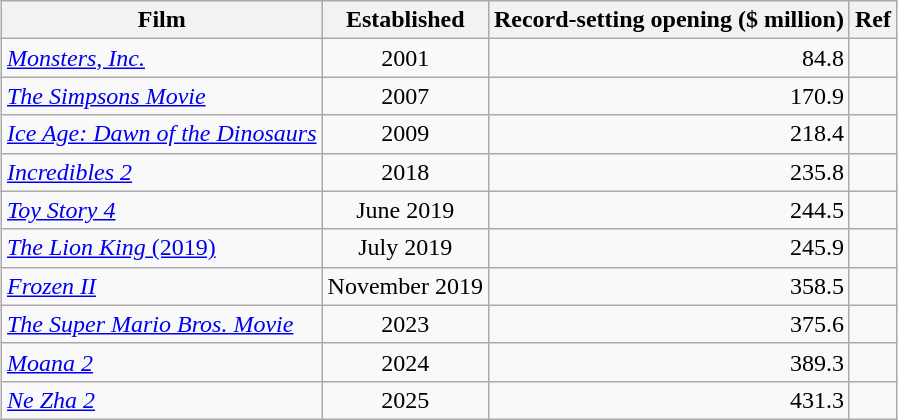<table class="wikitable" style="margin:auto">
<tr>
<th scope="col">Film</th>
<th scope="col">Established</th>
<th scope="col">Record-setting opening ($ million)</th>
<th scope="col">Ref</th>
</tr>
<tr>
<td scope="row"><em><a href='#'>Monsters, Inc.</a></em></td>
<td style="text-align:center;">2001</td>
<td style="text-align:right;">84.8</td>
<td scope="row"></td>
</tr>
<tr>
<td scope="row"><em><a href='#'>The Simpsons Movie</a></em></td>
<td style="text-align:center;">2007</td>
<td style="text-align:right;">170.9</td>
<td scope="row"></td>
</tr>
<tr>
<td scope="row"><em><a href='#'>Ice Age: Dawn of the Dinosaurs</a></em></td>
<td style="text-align:center;">2009</td>
<td style="text-align:right;">218.4</td>
<td scope="row"></td>
</tr>
<tr>
<td scope="row"><em><a href='#'>Incredibles 2</a></em></td>
<td style="text-align:center;">2018</td>
<td style="text-align:right;">235.8</td>
<td scope="row"></td>
</tr>
<tr>
<td scope="row"><em><a href='#'>Toy Story 4</a></em></td>
<td style="text-align:center;">June 2019</td>
<td style="text-align:right;">244.5</td>
<td scope="row"></td>
</tr>
<tr>
<td scope="row"><a href='#'><em>The Lion King</em> (2019)</a></td>
<td style="text-align:center;">July 2019</td>
<td style="text-align:right;">245.9</td>
<td scope="row"></td>
</tr>
<tr>
<td scope="row"><em><a href='#'>Frozen II</a></em></td>
<td style="text-align:center;">November 2019</td>
<td style="text-align:right;">358.5</td>
<td scope="row"></td>
</tr>
<tr>
<td><em><a href='#'>The Super Mario Bros. Movie</a></em></td>
<td style="text-align:center;">2023</td>
<td style="text-align:right;">375.6</td>
<td scope="row"></td>
</tr>
<tr>
<td><em><a href='#'>Moana 2</a></em></td>
<td style="text-align:center;">2024</td>
<td style="text-align:right;">389.3</td>
<td scope="row"></td>
</tr>
<tr>
<td><em><a href='#'>Ne Zha 2</a></em></td>
<td style="text-align:center;">2025</td>
<td style="text-align:right;">431.3</td>
<td scope="row"></td>
</tr>
</table>
